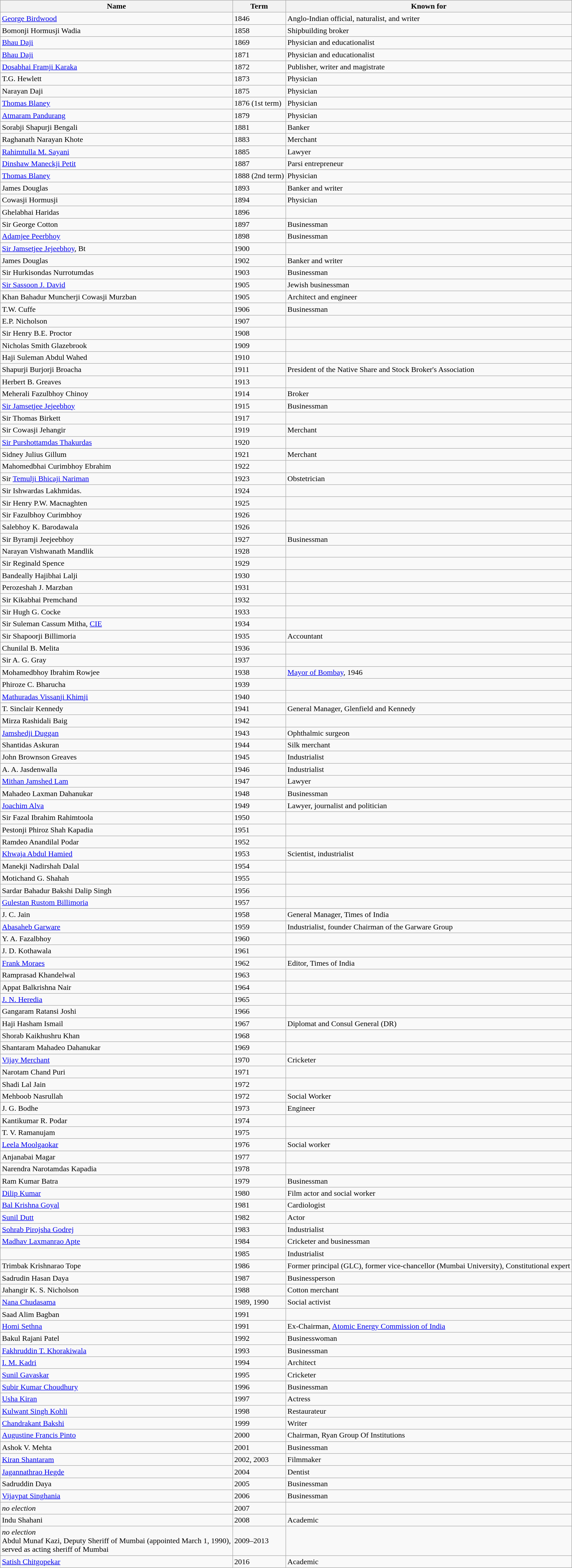<table class="wikitable sortable" border="1">
<tr>
<th>Name</th>
<th data-sort-type="text">Term</th>
<th data-sort-type="text">Known for</th>
</tr>
<tr>
<td><a href='#'>George Birdwood</a></td>
<td>1846 </td>
<td>Anglo-Indian official, naturalist, and writer</td>
</tr>
<tr>
<td>Bomonji Hormusji Wadia</td>
<td>1858 </td>
<td>Shipbuilding broker</td>
</tr>
<tr>
<td><a href='#'>Bhau Daji</a></td>
<td>1869</td>
<td>Physician and educationalist</td>
</tr>
<tr>
<td><a href='#'>Bhau Daji</a></td>
<td>1871</td>
<td>Physician and educationalist</td>
</tr>
<tr>
<td><a href='#'>Dosabhai Framji Karaka</a></td>
<td>1872 </td>
<td>Publisher, writer and magistrate</td>
</tr>
<tr>
<td>T.G. Hewlett</td>
<td>1873 </td>
<td>Physician</td>
</tr>
<tr>
<td>Narayan Daji</td>
<td>1875 </td>
<td>Physician</td>
</tr>
<tr>
<td><a href='#'>Thomas Blaney</a></td>
<td>1876  (1st term)</td>
<td>Physician</td>
</tr>
<tr>
<td><a href='#'>Atmaram Pandurang</a></td>
<td>1879 </td>
<td>Physician</td>
</tr>
<tr>
<td>Sorabji Shapurji Bengali</td>
<td>1881 </td>
<td>Banker</td>
</tr>
<tr>
<td>Raghanath Narayan Khote</td>
<td>1883</td>
<td>Merchant</td>
</tr>
<tr>
<td><a href='#'>Rahimtulla M. Sayani</a></td>
<td>1885</td>
<td>Lawyer</td>
</tr>
<tr>
<td><a href='#'>Dinshaw Maneckji Petit</a></td>
<td>1887</td>
<td>Parsi entrepreneur</td>
</tr>
<tr>
<td><a href='#'>Thomas Blaney</a></td>
<td>1888  (2nd term)</td>
<td>Physician</td>
</tr>
<tr>
<td>James Douglas</td>
<td>1893</td>
<td>Banker and writer</td>
</tr>
<tr>
<td>Cowasji Hormusji</td>
<td>1894 </td>
<td>Physician</td>
</tr>
<tr>
<td>Ghelabhai Haridas</td>
<td>1896</td>
<td></td>
</tr>
<tr>
<td>Sir George Cotton</td>
<td>1897</td>
<td>Businessman</td>
</tr>
<tr>
<td><a href='#'>Adamjee Peerbhoy</a></td>
<td>1898</td>
<td>Businessman</td>
</tr>
<tr>
<td><a href='#'>Sir Jamsetjee Jejeebhoy</a>, Bt</td>
<td>1900 </td>
<td></td>
</tr>
<tr>
<td>James Douglas</td>
<td>1902</td>
<td>Banker and writer</td>
</tr>
<tr>
<td>Sir Hurkisondas Nurrotumdas</td>
<td>1903 </td>
<td>Businessman</td>
</tr>
<tr>
<td><a href='#'>Sir Sassoon J. David</a></td>
<td>1905 </td>
<td>Jewish businessman</td>
</tr>
<tr>
<td>Khan Bahadur Muncherji Cowasji Murzban</td>
<td>1905</td>
<td>Architect and engineer</td>
</tr>
<tr>
<td>T.W. Cuffe</td>
<td>1906</td>
<td>Businessman</td>
</tr>
<tr>
<td>E.P. Nicholson</td>
<td>1907</td>
<td></td>
</tr>
<tr>
<td>Sir Henry B.E. Proctor</td>
<td>1908</td>
<td></td>
</tr>
<tr>
<td>Nicholas Smith Glazebrook</td>
<td>1909</td>
<td></td>
</tr>
<tr>
<td>Haji Suleman Abdul Wahed</td>
<td>1910</td>
<td></td>
</tr>
<tr>
<td>Shapurji Burjorji Broacha</td>
<td>1911</td>
<td>President of the Native Share and Stock Broker's Association</td>
</tr>
<tr>
<td>Herbert B. Greaves</td>
<td>1913</td>
<td></td>
</tr>
<tr>
<td>Meherali Fazulbhoy Chinoy</td>
<td>1914</td>
<td>Broker</td>
</tr>
<tr>
<td><a href='#'>Sir Jamsetjee Jejeebhoy</a></td>
<td>1915</td>
<td>Businessman</td>
</tr>
<tr>
<td>Sir Thomas Birkett</td>
<td>1917</td>
<td></td>
</tr>
<tr>
<td>Sir Cowasji Jehangir</td>
<td>1919</td>
<td>Merchant</td>
</tr>
<tr>
<td><a href='#'>Sir Purshottamdas Thakurdas</a></td>
<td>1920 </td>
<td></td>
</tr>
<tr>
<td>Sidney Julius Gillum</td>
<td>1921</td>
<td>Merchant</td>
</tr>
<tr>
<td>Mahomedbhai Curimbhoy Ebrahim</td>
<td>1922 </td>
<td></td>
</tr>
<tr>
<td>Sir <a href='#'>Temulji Bhicaji Nariman</a></td>
<td>1923 </td>
<td>Obstetrician</td>
</tr>
<tr>
<td>Sir Ishwardas Lakhmidas.</td>
<td>1924 </td>
<td></td>
</tr>
<tr>
<td>Sir Henry P.W. Macnaghten</td>
<td>1925</td>
<td></td>
</tr>
<tr>
<td>Sir Fazulbhoy Curimbhoy</td>
<td>1926</td>
<td></td>
</tr>
<tr>
<td>Salebhoy K. Barodawala</td>
<td>1926</td>
<td></td>
</tr>
<tr>
<td>Sir Byramji Jeejeebhoy</td>
<td>1927</td>
<td>Businessman</td>
</tr>
<tr>
<td>Narayan Vishwanath Mandlik</td>
<td>1928</td>
<td></td>
</tr>
<tr>
<td>Sir Reginald Spence</td>
<td>1929</td>
<td></td>
</tr>
<tr>
<td>Bandeally Hajibhai Lalji</td>
<td>1930</td>
<td></td>
</tr>
<tr>
<td>Perozeshah J. Marzban</td>
<td>1931</td>
<td></td>
</tr>
<tr>
<td>Sir Kikabhai Premchand</td>
<td>1932</td>
<td></td>
</tr>
<tr>
<td>Sir Hugh G. Cocke</td>
<td>1933</td>
<td></td>
</tr>
<tr>
<td>Sir Suleman Cassum Mitha, <a href='#'>CIE</a></td>
<td>1934</td>
<td></td>
</tr>
<tr>
<td>Sir Shapoorji Billimoria</td>
<td>1935</td>
<td>Accountant</td>
</tr>
<tr>
<td>Chunilal B. Melita</td>
<td>1936</td>
<td></td>
</tr>
<tr>
<td>Sir A. G. Gray</td>
<td>1937</td>
<td></td>
</tr>
<tr>
<td>Mohamedbhoy Ibrahim Rowjee</td>
<td>1938 </td>
<td><a href='#'>Mayor of Bombay</a>, 1946</td>
</tr>
<tr>
<td>Phiroze C. Bharucha</td>
<td>1939</td>
<td></td>
</tr>
<tr>
<td><a href='#'>Mathuradas Vissanji Khimji</a></td>
<td>1940</td>
<td></td>
</tr>
<tr>
<td>T. Sinclair Kennedy</td>
<td>1941</td>
<td>General Manager, Glenfield and Kennedy</td>
</tr>
<tr>
<td>Mirza Rashidali Baig</td>
<td>1942</td>
<td></td>
</tr>
<tr>
<td><a href='#'>Jamshedji Duggan</a></td>
<td>1943</td>
<td>Ophthalmic surgeon</td>
</tr>
<tr>
<td>Shantidas Askuran</td>
<td>1944</td>
<td>Silk merchant</td>
</tr>
<tr>
<td>John Brownson Greaves</td>
<td>1945</td>
<td>Industrialist</td>
</tr>
<tr>
<td>A. A. Jasdenwalla</td>
<td>1946</td>
<td>Industrialist</td>
</tr>
<tr>
<td><a href='#'>Mithan Jamshed Lam</a></td>
<td>1947</td>
<td>Lawyer</td>
</tr>
<tr>
<td>Mahadeo Laxman Dahanukar</td>
<td>1948</td>
<td>Businessman</td>
</tr>
<tr>
<td><a href='#'>Joachim Alva</a></td>
<td>1949</td>
<td>Lawyer, journalist and politician</td>
</tr>
<tr>
<td>Sir Fazal Ibrahim Rahimtoola</td>
<td>1950 </td>
<td></td>
</tr>
<tr>
<td>Pestonji Phiroz Shah Kapadia</td>
<td>1951</td>
<td></td>
</tr>
<tr>
<td>Ramdeo Anandilal Podar</td>
<td>1952</td>
<td></td>
</tr>
<tr>
<td><a href='#'>Khwaja Abdul Hamied</a></td>
<td>1953</td>
<td>Scientist, industrialist</td>
</tr>
<tr>
<td>Manekji Nadirshah Dalal</td>
<td>1954 </td>
<td></td>
</tr>
<tr>
<td>Motichand G. Shahah</td>
<td>1955</td>
<td></td>
</tr>
<tr>
<td>Sardar Bahadur Bakshi Dalip Singh</td>
<td>1956</td>
<td></td>
</tr>
<tr>
<td><a href='#'>Gulestan Rustom Billimoria</a></td>
<td>1957 </td>
<td></td>
</tr>
<tr>
<td>J. C. Jain</td>
<td>1958 </td>
<td>General Manager, Times of India</td>
</tr>
<tr>
<td><a href='#'>Abasaheb Garware</a></td>
<td>1959 </td>
<td>Industrialist, founder Chairman of the Garware Group</td>
</tr>
<tr>
<td>Y. A. Fazalbhoy</td>
<td>1960 </td>
<td></td>
</tr>
<tr>
<td>J. D. Kothawala</td>
<td>1961</td>
<td></td>
</tr>
<tr>
<td><a href='#'>Frank Moraes</a></td>
<td>1962</td>
<td>Editor, Times of India</td>
</tr>
<tr>
<td>Ramprasad Khandelwal</td>
<td>1963</td>
<td></td>
</tr>
<tr>
<td>Appat Balkrishna Nair</td>
<td>1964 </td>
<td></td>
</tr>
<tr>
<td><a href='#'>J. N. Heredia</a></td>
<td>1965</td>
<td></td>
</tr>
<tr>
<td>Gangaram Ratansi Joshi</td>
<td>1966 </td>
<td></td>
</tr>
<tr>
<td>Haji Hasham Ismail</td>
<td>1967</td>
<td>Diplomat and Consul General (DR)</td>
</tr>
<tr>
<td>Shorab Kaikhushru Khan</td>
<td>1968 </td>
<td></td>
</tr>
<tr>
<td>Shantaram Mahadeo Dahanukar</td>
<td>1969</td>
<td></td>
</tr>
<tr>
<td><a href='#'>Vijay Merchant</a></td>
<td>1970</td>
<td>Cricketer</td>
</tr>
<tr>
<td>Narotam Chand Puri</td>
<td>1971 </td>
<td></td>
</tr>
<tr>
<td>Shadi Lal Jain</td>
<td>1972</td>
<td></td>
</tr>
<tr>
<td>Mehboob Nasrullah</td>
<td>1972</td>
<td>Social Worker</td>
</tr>
<tr>
<td>J. G. Bodhe</td>
<td>1973</td>
<td>Engineer</td>
</tr>
<tr>
<td>Kantikumar R. Podar</td>
<td>1974 </td>
<td></td>
</tr>
<tr>
<td>T. V. Ramanujam</td>
<td>1975</td>
<td></td>
</tr>
<tr>
<td><a href='#'>Leela Moolgaokar</a></td>
<td>1976</td>
<td>Social worker</td>
</tr>
<tr>
<td>Anjanabai Magar</td>
<td>1977 </td>
<td></td>
</tr>
<tr>
<td>Narendra Narotamdas Kapadia</td>
<td>1978 </td>
<td></td>
</tr>
<tr>
<td>Ram Kumar Batra</td>
<td>1979</td>
<td>Businessman</td>
</tr>
<tr>
<td><a href='#'>Dilip Kumar</a></td>
<td>1980 </td>
<td>Film actor and social worker</td>
</tr>
<tr>
<td><a href='#'>Bal Krishna Goyal</a></td>
<td>1981 </td>
<td>Cardiologist</td>
</tr>
<tr>
<td><a href='#'>Sunil Dutt</a></td>
<td>1982 </td>
<td>Actor</td>
</tr>
<tr>
<td><a href='#'>Sohrab Pirojsha Godrej</a></td>
<td>1983 </td>
<td>Industrialist</td>
</tr>
<tr>
<td><a href='#'>Madhav Laxmanrao Apte</a></td>
<td>1984 </td>
<td>Cricketer and businessman</td>
</tr>
<tr>
<td></td>
<td>1985  </td>
<td>Industrialist</td>
</tr>
<tr>
<td>Trimbak Krishnarao Tope</td>
<td>1986 </td>
<td>Former principal (GLC), former vice-chancellor (Mumbai University), Constitutional expert</td>
</tr>
<tr>
<td>Sadrudin Hasan Daya</td>
<td>1987  </td>
<td>Businessperson</td>
</tr>
<tr>
<td>Jahangir K. S. Nicholson</td>
<td>1988 </td>
<td>Cotton merchant</td>
</tr>
<tr>
<td><a href='#'>Nana Chudasama</a></td>
<td>1989, 1990  </td>
<td>Social activist</td>
</tr>
<tr>
<td>Saad Alim Bagban</td>
<td>1991  </td>
<td></td>
</tr>
<tr>
<td><a href='#'>Homi Sethna</a></td>
<td>1991 </td>
<td>Ex-Chairman, <a href='#'>Atomic Energy Commission of India</a></td>
</tr>
<tr>
<td>Bakul Rajani Patel</td>
<td>1992  </td>
<td>Businesswoman</td>
</tr>
<tr>
<td><a href='#'>Fakhruddin T. Khorakiwala</a></td>
<td>1993</td>
<td>Businessman</td>
</tr>
<tr>
<td><a href='#'>I. M. Kadri</a></td>
<td>1994</td>
<td>Architect</td>
</tr>
<tr>
<td><a href='#'>Sunil Gavaskar</a></td>
<td>1995</td>
<td>Cricketer</td>
</tr>
<tr>
<td><a href='#'>Subir Kumar Choudhury</a></td>
<td>1996</td>
<td>Businessman</td>
</tr>
<tr>
<td><a href='#'>Usha Kiran</a></td>
<td>1997</td>
<td>Actress</td>
</tr>
<tr>
<td><a href='#'>Kulwant Singh Kohli</a></td>
<td>1998</td>
<td>Restaurateur</td>
</tr>
<tr>
<td><a href='#'>Chandrakant Bakshi</a></td>
<td>1999</td>
<td>Writer</td>
</tr>
<tr>
<td><a href='#'>Augustine Francis Pinto</a></td>
<td>2000</td>
<td>Chairman, Ryan Group Of Institutions</td>
</tr>
<tr>
<td>Ashok V. Mehta</td>
<td>2001</td>
<td>Businessman</td>
</tr>
<tr>
<td><a href='#'>Kiran Shantaram</a></td>
<td>2002, 2003</td>
<td>Filmmaker</td>
</tr>
<tr>
<td><a href='#'>Jagannathrao Hegde</a></td>
<td>2004</td>
<td>Dentist</td>
</tr>
<tr>
<td>Sadruddin Daya</td>
<td>2005</td>
<td>Businessman</td>
</tr>
<tr>
<td><a href='#'>Vijaypat Singhania</a></td>
<td>2006</td>
<td>Businessman</td>
</tr>
<tr>
<td><em>no election</em></td>
<td>2007</td>
<td></td>
</tr>
<tr>
<td>Indu Shahani</td>
<td>2008 </td>
<td>Academic</td>
</tr>
<tr>
<td><em>no election</em> <br>Abdul Munaf Kazi, Deputy Sheriff of Mumbai (appointed March 1, 1990), <br>served as acting sheriff of Mumbai</td>
<td>2009–2013</td>
<td></td>
</tr>
<tr>
<td><a href='#'>Satish Chitgopekar</a></td>
<td>2016</td>
<td>Academic</td>
</tr>
</table>
